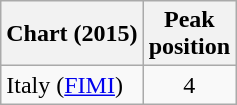<table class="wikitable sortable">
<tr>
<th scope="col">Chart (2015)</th>
<th scope="col">Peak<br>position</th>
</tr>
<tr>
<td>Italy (<a href='#'>FIMI</a>)</td>
<td style="text-align:center;">4</td>
</tr>
</table>
